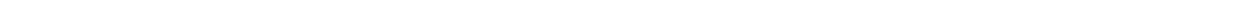<table style="width:80%; text-align:center;">
<tr style="color:white;">
<td style="background:"><strong>64</strong></td>
<td style="background:"><strong>8</strong></td>
<td style="background:"><strong>31</strong></td>
<td style="background:"><strong>22</strong></td>
<td style="background:"><strong>4</strong></td>
</tr>
<tr>
<td></td>
<td></td>
<td></td>
<td></td>
<td></td>
</tr>
</table>
